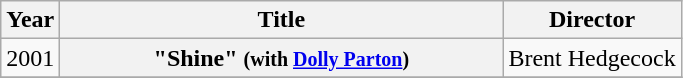<table class="wikitable plainrowheaders">
<tr>
<th>Year</th>
<th style="width:18em;">Title</th>
<th>Director</th>
</tr>
<tr>
<td>2001</td>
<th scope="row">"Shine" <small>(with <a href='#'>Dolly Parton</a>)</small></th>
<td>Brent Hedgecock</td>
</tr>
<tr>
</tr>
</table>
